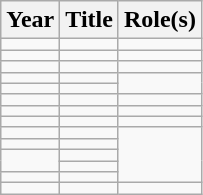<table class="wikitable">
<tr>
<th>Year</th>
<th>Title</th>
<th>Role(s)</th>
</tr>
<tr>
<td></td>
<td></td>
<td></td>
</tr>
<tr>
<td></td>
<td></td>
<td></td>
</tr>
<tr>
<td></td>
<td></td>
<td></td>
</tr>
<tr>
<td></td>
<td></td>
<td rowspan="2"></td>
</tr>
<tr>
<td></td>
<td></td>
</tr>
<tr>
<td></td>
<td></td>
<td></td>
</tr>
<tr>
<td></td>
<td></td>
<td></td>
</tr>
<tr>
<td></td>
<td></td>
<td></td>
</tr>
<tr>
<td></td>
<td></td>
<td rowspan="5"></td>
</tr>
<tr>
<td></td>
<td></td>
</tr>
<tr>
<td rowspan="2"></td>
<td></td>
</tr>
<tr>
<td></td>
</tr>
<tr>
<td></td>
<td></td>
</tr>
<tr>
<td></td>
<td></td>
<td></td>
</tr>
</table>
